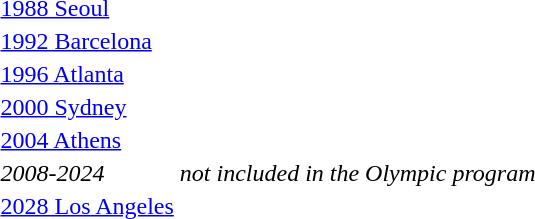<table>
<tr>
<td><a href='#'>1988 Seoul</a><br></td>
<td nowrap></td>
<td nowrap></td>
<td></td>
</tr>
<tr valign="top">
<td rowspan="2"><a href='#'>1992 Barcelona</a><br></td>
<td rowspan="2"></td>
<td rowspan="2"></td>
<td nowrap></td>
</tr>
<tr>
<td></td>
</tr>
<tr>
<td><a href='#'>1996 Atlanta</a><br></td>
<td></td>
<td></td>
<td></td>
</tr>
<tr>
<td><a href='#'>2000 Sydney</a><br></td>
<td></td>
<td></td>
<td></td>
</tr>
<tr>
<td><a href='#'>2004 Athens</a><br></td>
<td></td>
<td></td>
<td></td>
</tr>
<tr>
<td><em>2008-2024</em></td>
<td colspan=3 align=center><em>not included in the Olympic program</em></td>
</tr>
<tr>
<td><a href='#'>2028 Los Angeles</a> <br></td>
<td></td>
<td></td>
<td></td>
</tr>
<tr>
</tr>
</table>
